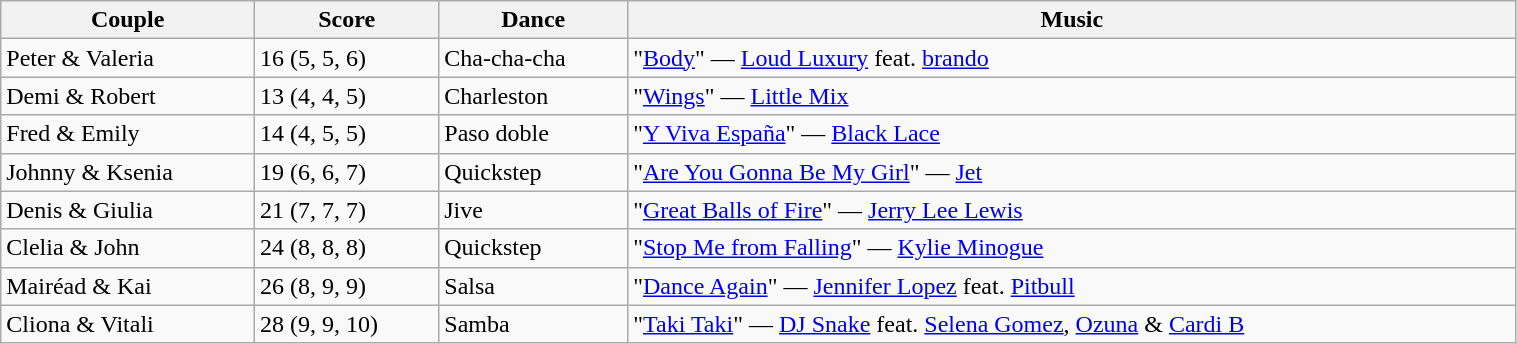<table class="wikitable" style="width:80%;">
<tr>
<th>Couple</th>
<th>Score</th>
<th>Dance</th>
<th>Music</th>
</tr>
<tr>
<td>Peter & Valeria</td>
<td>16 (5, 5, 6)</td>
<td>Cha-cha-cha</td>
<td>"<a href='#'>Body</a>" — <a href='#'>Loud Luxury</a> feat. <a href='#'>brando</a></td>
</tr>
<tr>
<td>Demi & Robert</td>
<td>13 (4, 4, 5)</td>
<td>Charleston</td>
<td>"<a href='#'>Wings</a>" — <a href='#'>Little Mix</a></td>
</tr>
<tr>
<td>Fred & Emily</td>
<td>14 (4, 5, 5)</td>
<td>Paso doble</td>
<td>"<a href='#'>Y Viva España</a>" — <a href='#'>Black Lace</a></td>
</tr>
<tr>
<td>Johnny & Ksenia</td>
<td>19 (6, 6, 7)</td>
<td>Quickstep</td>
<td>"<a href='#'>Are You Gonna Be My Girl</a>" — <a href='#'>Jet</a></td>
</tr>
<tr>
<td>Denis & Giulia</td>
<td>21 (7, 7, 7)</td>
<td>Jive</td>
<td>"<a href='#'>Great Balls of Fire</a>" — <a href='#'>Jerry Lee Lewis</a></td>
</tr>
<tr>
<td>Clelia & John</td>
<td>24 (8, 8, 8)</td>
<td>Quickstep</td>
<td>"<a href='#'>Stop Me from Falling</a>" — <a href='#'>Kylie Minogue</a></td>
</tr>
<tr>
<td>Mairéad & Kai</td>
<td>26 (8, 9, 9)</td>
<td>Salsa</td>
<td>"<a href='#'>Dance Again</a>" — <a href='#'>Jennifer Lopez</a> feat. <a href='#'>Pitbull</a></td>
</tr>
<tr>
<td>Cliona & Vitali</td>
<td>28 (9, 9, 10)</td>
<td>Samba</td>
<td>"<a href='#'>Taki Taki</a>" — <a href='#'>DJ Snake</a> feat. <a href='#'>Selena Gomez</a>, <a href='#'>Ozuna</a> & <a href='#'>Cardi B</a></td>
</tr>
</table>
